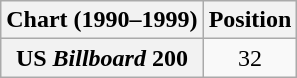<table class="wikitable sortable plainrowheaders" style="text-align:center">
<tr>
<th scope="col">Chart (1990–1999)</th>
<th scope="col">Position</th>
</tr>
<tr>
<th scope="row">US <em>Billboard</em> 200</th>
<td>32</td>
</tr>
</table>
